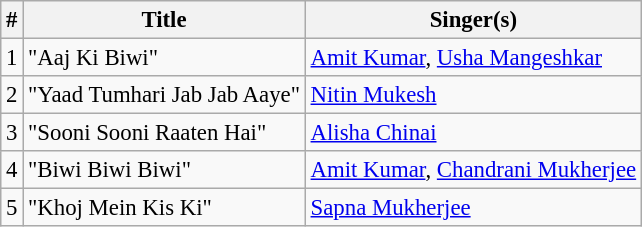<table class="wikitable" style="font-size:95%;">
<tr>
<th>#</th>
<th>Title</th>
<th>Singer(s)</th>
</tr>
<tr>
<td>1</td>
<td>"Aaj Ki Biwi"</td>
<td><a href='#'>Amit Kumar</a>, <a href='#'>Usha Mangeshkar</a></td>
</tr>
<tr>
<td>2</td>
<td>"Yaad Tumhari Jab Jab Aaye"</td>
<td><a href='#'>Nitin Mukesh</a></td>
</tr>
<tr>
<td>3</td>
<td>"Sooni Sooni Raaten Hai"</td>
<td><a href='#'>Alisha Chinai</a></td>
</tr>
<tr>
<td>4</td>
<td>"Biwi Biwi Biwi"</td>
<td><a href='#'>Amit Kumar</a>, <a href='#'>Chandrani Mukherjee</a></td>
</tr>
<tr>
<td>5</td>
<td>"Khoj Mein Kis Ki"</td>
<td><a href='#'>Sapna Mukherjee</a></td>
</tr>
</table>
